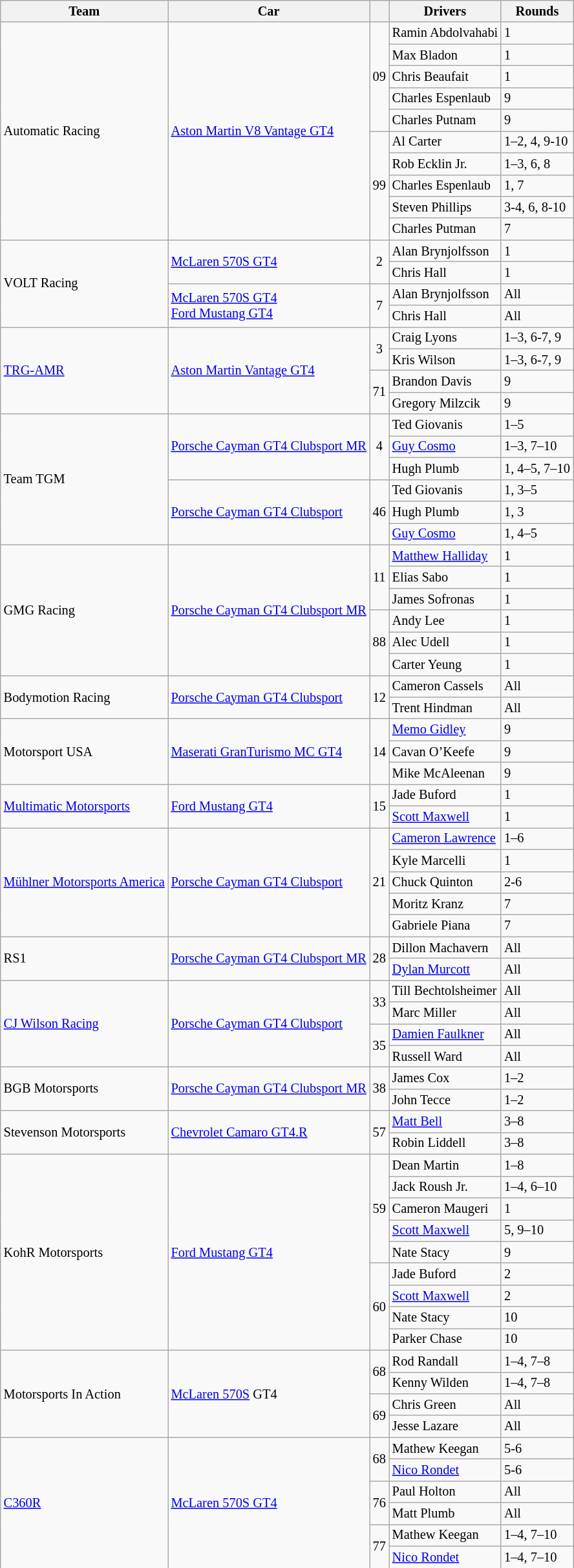<table class="wikitable" style="font-size: 85%">
<tr>
<th>Team</th>
<th>Car</th>
<th></th>
<th>Drivers</th>
<th>Rounds</th>
</tr>
<tr>
<td rowspan=10> Automatic Racing</td>
<td rowspan=10><a href='#'>Aston Martin V8 Vantage GT4</a></td>
<td rowspan=5 align=middle>09</td>
<td> Ramin Abdolvahabi</td>
<td>1</td>
</tr>
<tr>
<td> Max Bladon</td>
<td>1</td>
</tr>
<tr>
<td> Chris Beaufait</td>
<td>1</td>
</tr>
<tr>
<td> Charles Espenlaub</td>
<td>9</td>
</tr>
<tr>
<td> Charles Putnam</td>
<td>9</td>
</tr>
<tr>
<td rowspan=5 align=middle>99</td>
<td> Al Carter</td>
<td>1–2, 4, 9-10</td>
</tr>
<tr>
<td> Rob Ecklin Jr.</td>
<td>1–3, 6, 8</td>
</tr>
<tr>
<td> Charles Espenlaub</td>
<td>1, 7</td>
</tr>
<tr>
<td> Steven Phillips</td>
<td>3-4, 6, 8-10</td>
</tr>
<tr>
<td> Charles Putman</td>
<td>7</td>
</tr>
<tr>
<td rowspan=4> VOLT Racing</td>
<td rowspan=2><a href='#'>McLaren 570S GT4</a></td>
<td rowspan=2 align=middle>2</td>
<td> Alan Brynjolfsson</td>
<td>1</td>
</tr>
<tr>
<td> Chris Hall</td>
<td>1</td>
</tr>
<tr>
<td rowspan=2><a href='#'>McLaren 570S GT4</a> <small></small><br><a href='#'>Ford Mustang GT4</a> <small></small></td>
<td rowspan=2 align=middle>7</td>
<td> Alan Brynjolfsson</td>
<td>All</td>
</tr>
<tr>
<td> Chris Hall</td>
<td>All</td>
</tr>
<tr>
<td rowspan=4> <a href='#'>TRG-AMR</a></td>
<td rowspan=4><a href='#'>Aston Martin Vantage GT4</a></td>
<td rowspan=2 align=middle>3</td>
<td> Craig Lyons</td>
<td>1–3, 6-7, 9</td>
</tr>
<tr>
<td> Kris Wilson</td>
<td>1–3, 6-7, 9</td>
</tr>
<tr>
<td rowspan=2 align=middle>71</td>
<td> Brandon Davis</td>
<td>9</td>
</tr>
<tr>
<td> Gregory Milzcik</td>
<td>9</td>
</tr>
<tr>
<td rowspan=6> Team TGM</td>
<td rowspan=3><a href='#'>Porsche Cayman GT4 Clubsport MR</a></td>
<td rowspan=3 align=middle>4</td>
<td> Ted Giovanis</td>
<td>1–5</td>
</tr>
<tr>
<td> <a href='#'>Guy Cosmo</a></td>
<td>1–3, 7–10</td>
</tr>
<tr>
<td> Hugh Plumb</td>
<td>1, 4–5, 7–10</td>
</tr>
<tr>
<td rowspan=3><a href='#'>Porsche Cayman GT4 Clubsport</a></td>
<td rowspan=3 align=middle>46</td>
<td> Ted Giovanis</td>
<td>1, 3–5</td>
</tr>
<tr>
<td> Hugh Plumb</td>
<td>1, 3</td>
</tr>
<tr>
<td> <a href='#'>Guy Cosmo</a></td>
<td>1, 4–5</td>
</tr>
<tr>
<td rowspan=6> GMG Racing</td>
<td rowspan=6><a href='#'>Porsche Cayman GT4 Clubsport MR</a></td>
<td rowspan=3 align=middle>11</td>
<td> <a href='#'>Matthew Halliday</a></td>
<td>1</td>
</tr>
<tr>
<td> Elias Sabo</td>
<td>1</td>
</tr>
<tr>
<td> James Sofronas</td>
<td>1</td>
</tr>
<tr>
<td rowspan=3 align=middle>88</td>
<td> Andy Lee</td>
<td>1</td>
</tr>
<tr>
<td> Alec Udell</td>
<td>1</td>
</tr>
<tr>
<td> Carter Yeung</td>
<td>1</td>
</tr>
<tr>
<td rowspan=2> Bodymotion Racing</td>
<td rowspan=2><a href='#'>Porsche Cayman GT4 Clubsport</a></td>
<td rowspan=2 align=middle>12</td>
<td> Cameron Cassels</td>
<td>All</td>
</tr>
<tr>
<td> Trent Hindman</td>
<td>All</td>
</tr>
<tr>
<td rowspan=3> Motorsport USA</td>
<td rowspan=3><a href='#'>Maserati GranTurismo MC GT4</a></td>
<td rowspan=3 align=middle>14</td>
<td> <a href='#'>Memo Gidley</a></td>
<td>9</td>
</tr>
<tr>
<td> Cavan O’Keefe</td>
<td>9</td>
</tr>
<tr>
<td> Mike McAleenan</td>
<td>9</td>
</tr>
<tr>
<td rowspan=2> <a href='#'>Multimatic Motorsports</a></td>
<td rowspan=2><a href='#'>Ford Mustang GT4</a></td>
<td rowspan=2 align=middle>15</td>
<td> Jade Buford</td>
<td>1</td>
</tr>
<tr>
<td> <a href='#'>Scott Maxwell</a></td>
<td>1</td>
</tr>
<tr>
<td rowspan=5> <a href='#'>Mühlner Motorsports America</a></td>
<td rowspan=5><a href='#'>Porsche Cayman GT4 Clubsport</a></td>
<td rowspan=5 align=middle>21</td>
<td> <a href='#'>Cameron Lawrence</a></td>
<td>1–6</td>
</tr>
<tr>
<td> Kyle Marcelli</td>
<td>1</td>
</tr>
<tr>
<td> Chuck Quinton</td>
<td>2-6</td>
</tr>
<tr>
<td> Moritz Kranz</td>
<td>7</td>
</tr>
<tr>
<td> Gabriele Piana</td>
<td>7</td>
</tr>
<tr>
<td rowspan=2> RS1</td>
<td rowspan=2><a href='#'>Porsche Cayman GT4 Clubsport MR</a></td>
<td rowspan=2 align=middle>28</td>
<td> Dillon Machavern</td>
<td>All</td>
</tr>
<tr>
<td> <a href='#'>Dylan Murcott</a></td>
<td>All</td>
</tr>
<tr>
<td rowspan=4> <a href='#'>CJ Wilson Racing</a></td>
<td rowspan=4><a href='#'>Porsche Cayman GT4 Clubsport</a></td>
<td rowspan=2 align=middle>33</td>
<td> Till Bechtolsheimer</td>
<td>All</td>
</tr>
<tr>
<td> Marc Miller</td>
<td>All</td>
</tr>
<tr>
<td rowspan=2 align=middle>35</td>
<td> <a href='#'>Damien Faulkner</a></td>
<td>All</td>
</tr>
<tr>
<td> Russell Ward</td>
<td>All</td>
</tr>
<tr>
<td rowspan=2> BGB Motorsports</td>
<td rowspan=2><a href='#'>Porsche Cayman GT4 Clubsport MR</a></td>
<td rowspan=2 align=middle>38</td>
<td> James Cox</td>
<td>1–2</td>
</tr>
<tr>
<td> John Tecce</td>
<td>1–2</td>
</tr>
<tr>
<td rowspan=2> Stevenson Motorsports</td>
<td rowspan=2><a href='#'>Chevrolet Camaro GT4.R</a></td>
<td rowspan=2 align=middle>57</td>
<td> <a href='#'>Matt Bell</a></td>
<td>3–8</td>
</tr>
<tr>
<td> Robin Liddell</td>
<td>3–8</td>
</tr>
<tr>
<td rowspan=9> KohR Motorsports</td>
<td rowspan=9><a href='#'>Ford Mustang GT4</a></td>
<td rowspan=5 align=middle>59</td>
<td> Dean Martin</td>
<td>1–8</td>
</tr>
<tr>
<td> Jack Roush Jr.</td>
<td>1–4, 6–10</td>
</tr>
<tr>
<td> Cameron Maugeri</td>
<td>1</td>
</tr>
<tr>
<td> <a href='#'>Scott Maxwell</a></td>
<td>5, 9–10</td>
</tr>
<tr>
<td> Nate Stacy</td>
<td>9</td>
</tr>
<tr>
<td rowspan=4 align=middle>60</td>
<td> Jade Buford</td>
<td>2</td>
</tr>
<tr>
<td> <a href='#'>Scott Maxwell</a></td>
<td>2</td>
</tr>
<tr>
<td> Nate Stacy</td>
<td>10</td>
</tr>
<tr>
<td> Parker Chase</td>
<td>10</td>
</tr>
<tr>
<td rowspan=4> Motorsports In Action</td>
<td rowspan=4><a href='#'>McLaren 570S</a> GT4</td>
<td rowspan=2 align=middle>68</td>
<td> Rod Randall</td>
<td>1–4, 7–8</td>
</tr>
<tr>
<td> Kenny Wilden</td>
<td>1–4, 7–8</td>
</tr>
<tr>
<td rowspan=2 align=middle>69</td>
<td> Chris Green</td>
<td>All</td>
</tr>
<tr>
<td> Jesse Lazare</td>
<td>All</td>
</tr>
<tr>
<td rowspan=6> <a href='#'>C360R</a></td>
<td rowspan=6><a href='#'>McLaren 570S GT4</a></td>
<td rowspan=2 align=middle>68<small></small></td>
<td> Mathew Keegan</td>
<td>5-6</td>
</tr>
<tr>
<td> <a href='#'>Nico Rondet</a></td>
<td>5-6</td>
</tr>
<tr>
<td rowspan=2 align=middle>76</td>
<td> Paul Holton</td>
<td>All</td>
</tr>
<tr>
<td> Matt Plumb</td>
<td>All</td>
</tr>
<tr>
<td rowspan=2 align=middle>77</td>
<td> Mathew Keegan</td>
<td>1–4, 7–10</td>
</tr>
<tr>
<td> <a href='#'>Nico Rondet</a></td>
<td>1–4, 7–10</td>
</tr>
<tr>
</tr>
</table>
